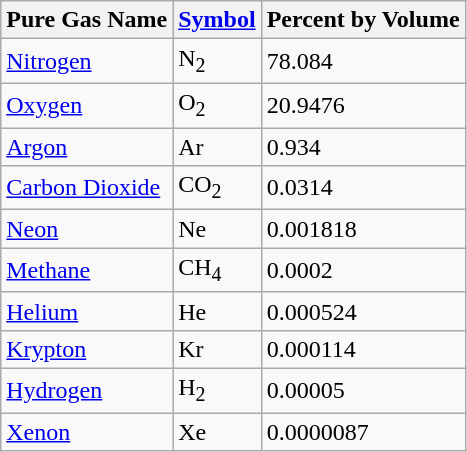<table class="wikitable">
<tr>
<th>Pure Gas Name</th>
<th><a href='#'>Symbol</a></th>
<th>Percent by Volume</th>
</tr>
<tr>
<td><a href='#'>Nitrogen</a></td>
<td>N<sub>2</sub></td>
<td>78.084</td>
</tr>
<tr>
<td><a href='#'>Oxygen</a></td>
<td>O<sub>2</sub></td>
<td>20.9476</td>
</tr>
<tr>
<td><a href='#'>Argon</a></td>
<td>Ar</td>
<td>0.934</td>
</tr>
<tr>
<td><a href='#'>Carbon Dioxide</a></td>
<td>CO<sub>2</sub></td>
<td>0.0314</td>
</tr>
<tr>
<td><a href='#'>Neon</a></td>
<td>Ne</td>
<td>0.001818</td>
</tr>
<tr>
<td><a href='#'>Methane</a></td>
<td>CH<sub>4</sub></td>
<td>0.0002</td>
</tr>
<tr>
<td><a href='#'>Helium</a></td>
<td>He</td>
<td>0.000524</td>
</tr>
<tr>
<td><a href='#'>Krypton</a></td>
<td>Kr</td>
<td>0.000114</td>
</tr>
<tr>
<td><a href='#'>Hydrogen</a></td>
<td>H<sub>2</sub></td>
<td>0.00005</td>
</tr>
<tr>
<td><a href='#'>Xenon</a></td>
<td>Xe</td>
<td>0.0000087</td>
</tr>
</table>
